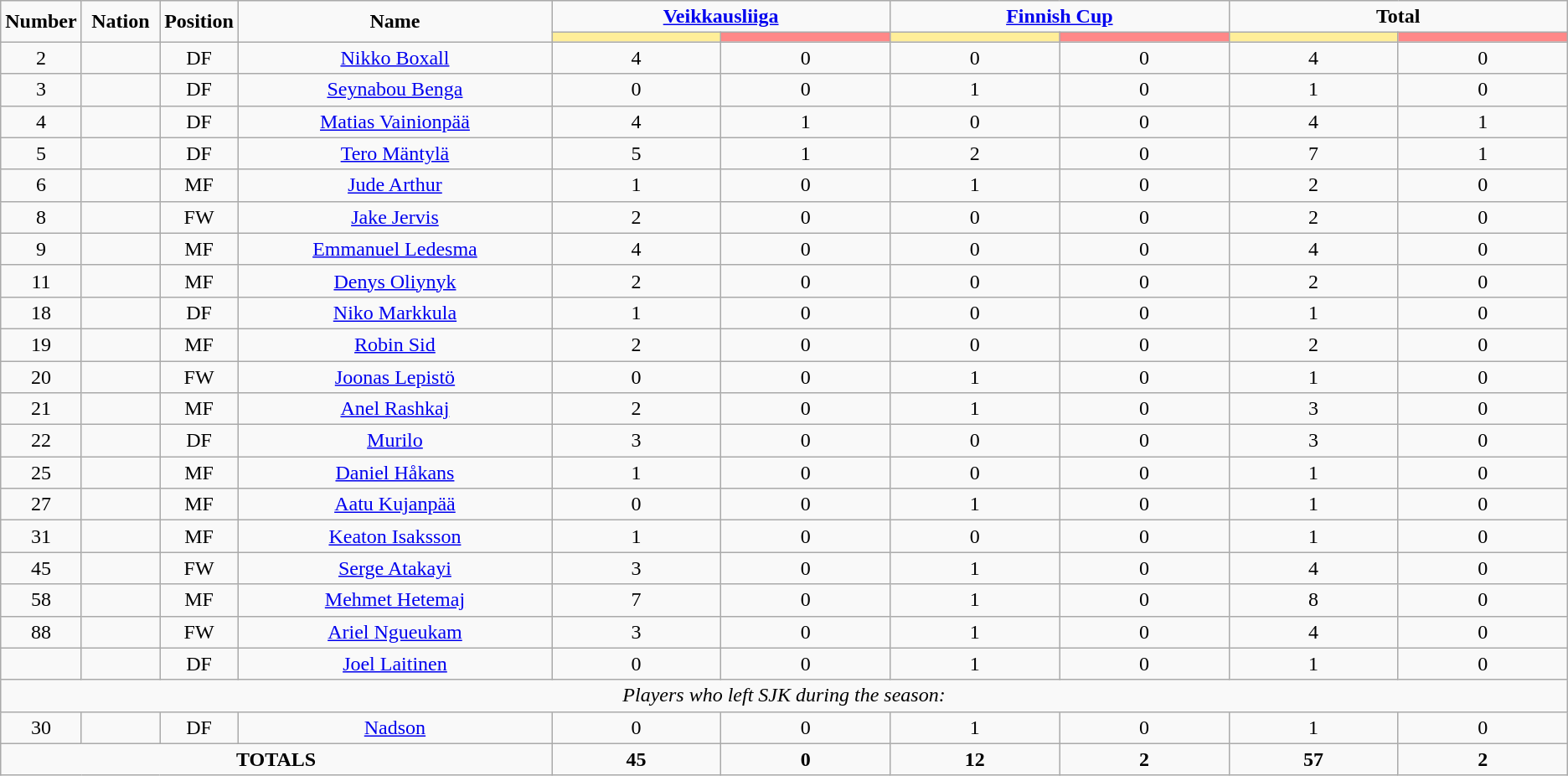<table class="wikitable" style="text-align:center;">
<tr>
<td rowspan="2"  style="width:5%;"><strong>Number</strong></td>
<td rowspan="2"  style="width:5%;"><strong>Nation</strong></td>
<td rowspan="2"  style="width:5%;"><strong>Position</strong></td>
<td rowspan="2"  style="width:20%;"><strong>Name</strong></td>
<td colspan="2"><strong><a href='#'>Veikkausliiga</a></strong></td>
<td colspan="2"><strong><a href='#'>Finnish Cup</a></strong></td>
<td colspan="2"><strong>Total</strong></td>
</tr>
<tr>
<th style="width:60px; background:#fe9;"></th>
<th style="width:60px; background:#ff8888;"></th>
<th style="width:60px; background:#fe9;"></th>
<th style="width:60px; background:#ff8888;"></th>
<th style="width:60px; background:#fe9;"></th>
<th style="width:60px; background:#ff8888;"></th>
</tr>
<tr>
<td>2</td>
<td></td>
<td>DF</td>
<td><a href='#'>Nikko Boxall</a></td>
<td>4</td>
<td>0</td>
<td>0</td>
<td>0</td>
<td>4</td>
<td>0</td>
</tr>
<tr>
<td>3</td>
<td></td>
<td>DF</td>
<td><a href='#'>Seynabou Benga</a></td>
<td>0</td>
<td>0</td>
<td>1</td>
<td>0</td>
<td>1</td>
<td>0</td>
</tr>
<tr>
<td>4</td>
<td></td>
<td>DF</td>
<td><a href='#'>Matias Vainionpää</a></td>
<td>4</td>
<td>1</td>
<td>0</td>
<td>0</td>
<td>4</td>
<td>1</td>
</tr>
<tr>
<td>5</td>
<td></td>
<td>DF</td>
<td><a href='#'>Tero Mäntylä</a></td>
<td>5</td>
<td>1</td>
<td>2</td>
<td>0</td>
<td>7</td>
<td>1</td>
</tr>
<tr>
<td>6</td>
<td></td>
<td>MF</td>
<td><a href='#'>Jude Arthur</a></td>
<td>1</td>
<td>0</td>
<td>1</td>
<td>0</td>
<td>2</td>
<td>0</td>
</tr>
<tr>
<td>8</td>
<td></td>
<td>FW</td>
<td><a href='#'>Jake Jervis</a></td>
<td>2</td>
<td>0</td>
<td>0</td>
<td>0</td>
<td>2</td>
<td>0</td>
</tr>
<tr>
<td>9</td>
<td></td>
<td>MF</td>
<td><a href='#'>Emmanuel Ledesma</a></td>
<td>4</td>
<td>0</td>
<td>0</td>
<td>0</td>
<td>4</td>
<td>0</td>
</tr>
<tr>
<td>11</td>
<td></td>
<td>MF</td>
<td><a href='#'>Denys Oliynyk</a></td>
<td>2</td>
<td>0</td>
<td>0</td>
<td>0</td>
<td>2</td>
<td>0</td>
</tr>
<tr>
<td>18</td>
<td></td>
<td>DF</td>
<td><a href='#'>Niko Markkula</a></td>
<td>1</td>
<td>0</td>
<td>0</td>
<td>0</td>
<td>1</td>
<td>0</td>
</tr>
<tr>
<td>19</td>
<td></td>
<td>MF</td>
<td><a href='#'>Robin Sid</a></td>
<td>2</td>
<td>0</td>
<td>0</td>
<td>0</td>
<td>2</td>
<td>0</td>
</tr>
<tr>
<td>20</td>
<td></td>
<td>FW</td>
<td><a href='#'>Joonas Lepistö</a></td>
<td>0</td>
<td>0</td>
<td>1</td>
<td>0</td>
<td>1</td>
<td>0</td>
</tr>
<tr>
<td>21</td>
<td></td>
<td>MF</td>
<td><a href='#'>Anel Rashkaj</a></td>
<td>2</td>
<td>0</td>
<td>1</td>
<td>0</td>
<td>3</td>
<td>0</td>
</tr>
<tr>
<td>22</td>
<td></td>
<td>DF</td>
<td><a href='#'>Murilo</a></td>
<td>3</td>
<td>0</td>
<td>0</td>
<td>0</td>
<td>3</td>
<td>0</td>
</tr>
<tr>
<td>25</td>
<td></td>
<td>MF</td>
<td><a href='#'>Daniel Håkans</a></td>
<td>1</td>
<td>0</td>
<td>0</td>
<td>0</td>
<td>1</td>
<td>0</td>
</tr>
<tr>
<td>27</td>
<td></td>
<td>MF</td>
<td><a href='#'>Aatu Kujanpää</a></td>
<td>0</td>
<td>0</td>
<td>1</td>
<td>0</td>
<td>1</td>
<td>0</td>
</tr>
<tr>
<td>31</td>
<td></td>
<td>MF</td>
<td><a href='#'>Keaton Isaksson</a></td>
<td>1</td>
<td>0</td>
<td>0</td>
<td>0</td>
<td>1</td>
<td>0</td>
</tr>
<tr>
<td>45</td>
<td></td>
<td>FW</td>
<td><a href='#'>Serge Atakayi</a></td>
<td>3</td>
<td>0</td>
<td>1</td>
<td>0</td>
<td>4</td>
<td>0</td>
</tr>
<tr>
<td>58</td>
<td></td>
<td>MF</td>
<td><a href='#'>Mehmet Hetemaj</a></td>
<td>7</td>
<td>0</td>
<td>1</td>
<td>0</td>
<td>8</td>
<td>0</td>
</tr>
<tr>
<td>88</td>
<td></td>
<td>FW</td>
<td><a href='#'>Ariel Ngueukam</a></td>
<td>3</td>
<td>0</td>
<td>1</td>
<td>0</td>
<td>4</td>
<td>0</td>
</tr>
<tr>
<td></td>
<td></td>
<td>DF</td>
<td><a href='#'>Joel Laitinen</a></td>
<td>0</td>
<td>0</td>
<td>1</td>
<td>0</td>
<td>1</td>
<td>0</td>
</tr>
<tr>
<td colspan="14"><em>Players who left SJK during the season:</em></td>
</tr>
<tr>
<td>30</td>
<td></td>
<td>DF</td>
<td><a href='#'>Nadson</a></td>
<td>0</td>
<td>0</td>
<td>1</td>
<td>0</td>
<td>1</td>
<td>0</td>
</tr>
<tr>
<td colspan="4"><strong>TOTALS</strong></td>
<td><strong>45</strong></td>
<td><strong>0</strong></td>
<td><strong>12</strong></td>
<td><strong>2</strong></td>
<td><strong>57</strong></td>
<td><strong>2</strong></td>
</tr>
</table>
